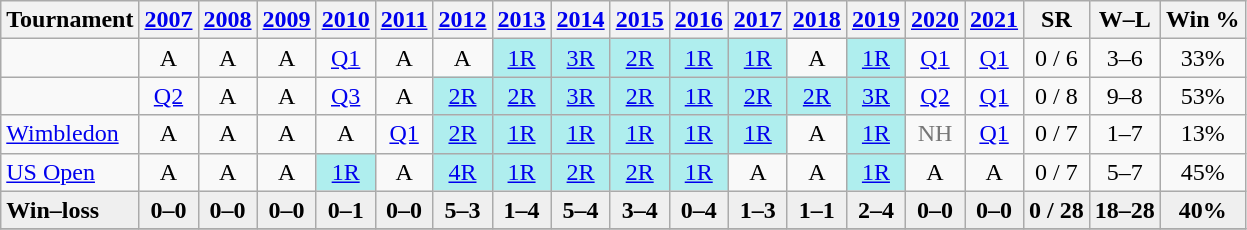<table class=wikitable style=text-align:center>
<tr>
<th>Tournament</th>
<th><a href='#'>2007</a></th>
<th><a href='#'>2008</a></th>
<th><a href='#'>2009</a></th>
<th><a href='#'>2010</a></th>
<th><a href='#'>2011</a></th>
<th><a href='#'>2012</a></th>
<th><a href='#'>2013</a></th>
<th><a href='#'>2014</a></th>
<th><a href='#'>2015</a></th>
<th><a href='#'>2016</a></th>
<th><a href='#'>2017</a></th>
<th><a href='#'>2018</a></th>
<th><a href='#'>2019</a></th>
<th><a href='#'>2020</a></th>
<th><a href='#'>2021</a></th>
<th>SR</th>
<th>W–L</th>
<th>Win %</th>
</tr>
<tr>
<td align=left></td>
<td>A</td>
<td>A</td>
<td>A</td>
<td><a href='#'>Q1</a></td>
<td>A</td>
<td>A</td>
<td bgcolor=afeeee><a href='#'>1R</a></td>
<td bgcolor=afeeee><a href='#'>3R</a></td>
<td bgcolor=afeeee><a href='#'>2R</a></td>
<td bgcolor=afeeee><a href='#'>1R</a></td>
<td bgcolor=afeeee><a href='#'>1R</a></td>
<td>A</td>
<td bgcolor=afeeee><a href='#'>1R</a></td>
<td><a href='#'>Q1</a></td>
<td><a href='#'>Q1</a></td>
<td>0 / 6</td>
<td>3–6</td>
<td>33%</td>
</tr>
<tr>
<td align=left></td>
<td><a href='#'>Q2</a></td>
<td>A</td>
<td>A</td>
<td><a href='#'>Q3</a></td>
<td>A</td>
<td bgcolor=afeeee><a href='#'>2R</a></td>
<td bgcolor=afeeee><a href='#'>2R</a></td>
<td bgcolor=afeeee><a href='#'>3R</a></td>
<td bgcolor=afeeee><a href='#'>2R</a></td>
<td bgcolor=afeeee><a href='#'>1R</a></td>
<td bgcolor=afeeee><a href='#'>2R</a></td>
<td bgcolor=afeeee><a href='#'>2R</a></td>
<td bgcolor=afeeee><a href='#'>3R</a></td>
<td><a href='#'>Q2</a></td>
<td><a href='#'>Q1</a></td>
<td>0 / 8</td>
<td>9–8</td>
<td>53%</td>
</tr>
<tr>
<td align=left><a href='#'>Wimbledon</a></td>
<td>A</td>
<td>A</td>
<td>A</td>
<td>A</td>
<td><a href='#'>Q1</a></td>
<td bgcolor=afeeee><a href='#'>2R</a></td>
<td bgcolor=afeeee><a href='#'>1R</a></td>
<td bgcolor=afeeee><a href='#'>1R</a></td>
<td bgcolor=afeeee><a href='#'>1R</a></td>
<td bgcolor=afeeee><a href='#'>1R</a></td>
<td bgcolor=afeeee><a href='#'>1R</a></td>
<td>A</td>
<td bgcolor=afeeee><a href='#'>1R</a></td>
<td style=color:#767676>NH</td>
<td><a href='#'>Q1</a></td>
<td>0 / 7</td>
<td>1–7</td>
<td>13%</td>
</tr>
<tr>
<td align=left><a href='#'>US Open</a></td>
<td>A</td>
<td>A</td>
<td>A</td>
<td bgcolor=afeeee><a href='#'>1R</a></td>
<td>A</td>
<td bgcolor=afeeee><a href='#'>4R</a></td>
<td bgcolor=afeeee><a href='#'>1R</a></td>
<td bgcolor=afeeee><a href='#'>2R</a></td>
<td bgcolor=afeeee><a href='#'>2R</a></td>
<td bgcolor=afeeee><a href='#'>1R</a></td>
<td>A</td>
<td>A</td>
<td bgcolor=afeeee><a href='#'>1R</a></td>
<td>A</td>
<td>A</td>
<td>0 / 7</td>
<td>5–7</td>
<td>45%</td>
</tr>
<tr style="background:#efefef; font-weight:bold;">
<td style="text-align:left">Win–loss</td>
<td>0–0</td>
<td>0–0</td>
<td>0–0</td>
<td>0–1</td>
<td>0–0</td>
<td>5–3</td>
<td>1–4</td>
<td>5–4</td>
<td>3–4</td>
<td>0–4</td>
<td>1–3</td>
<td>1–1</td>
<td>2–4</td>
<td>0–0</td>
<td>0–0</td>
<td>0 / 28</td>
<td>18–28</td>
<td>40%</td>
</tr>
<tr>
</tr>
</table>
